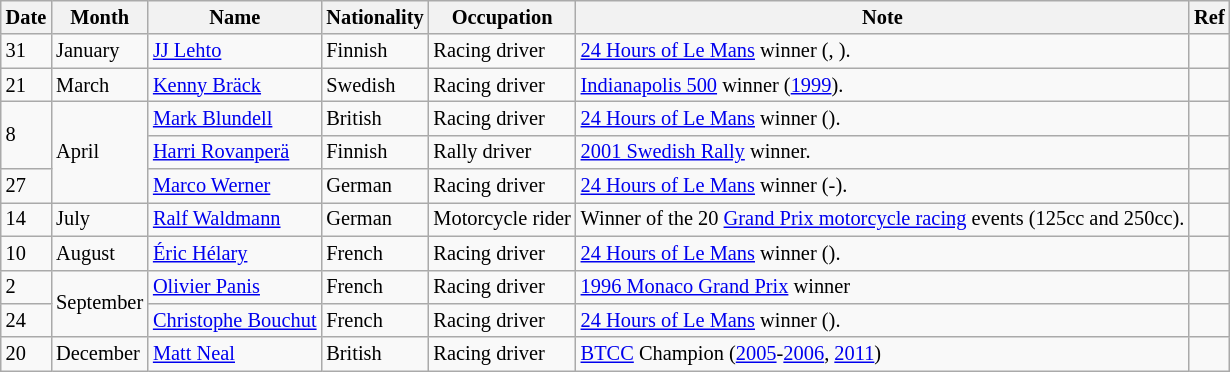<table class="wikitable" style="font-size:85%;">
<tr>
<th>Date</th>
<th>Month</th>
<th>Name</th>
<th>Nationality</th>
<th>Occupation</th>
<th>Note</th>
<th>Ref</th>
</tr>
<tr>
<td>31</td>
<td>January</td>
<td><a href='#'>JJ Lehto</a></td>
<td>Finnish</td>
<td>Racing driver</td>
<td><a href='#'>24 Hours of Le Mans</a> winner (, ).</td>
<td></td>
</tr>
<tr>
<td>21</td>
<td>March</td>
<td><a href='#'>Kenny Bräck</a></td>
<td>Swedish</td>
<td>Racing driver</td>
<td><a href='#'>Indianapolis 500</a> winner (<a href='#'>1999</a>).</td>
<td></td>
</tr>
<tr>
<td rowspan=2>8</td>
<td rowspan=3>April</td>
<td><a href='#'>Mark Blundell</a></td>
<td>British</td>
<td>Racing driver</td>
<td><a href='#'>24 Hours of Le Mans</a> winner ().</td>
<td></td>
</tr>
<tr>
<td><a href='#'>Harri Rovanperä</a></td>
<td>Finnish</td>
<td>Rally driver</td>
<td><a href='#'>2001 Swedish Rally</a> winner.</td>
<td></td>
</tr>
<tr>
<td>27</td>
<td><a href='#'>Marco Werner</a></td>
<td>German</td>
<td>Racing driver</td>
<td><a href='#'>24 Hours of Le Mans</a> winner (-).</td>
<td></td>
</tr>
<tr>
<td>14</td>
<td>July</td>
<td><a href='#'>Ralf Waldmann</a></td>
<td>German</td>
<td>Motorcycle rider</td>
<td>Winner of the 20 <a href='#'>Grand Prix motorcycle racing</a> events (125cc and 250cc).</td>
<td></td>
</tr>
<tr>
<td>10</td>
<td>August</td>
<td><a href='#'>Éric Hélary</a></td>
<td>French</td>
<td>Racing driver</td>
<td><a href='#'>24 Hours of Le Mans</a> winner ().</td>
<td></td>
</tr>
<tr>
<td>2</td>
<td rowspan=2>September</td>
<td><a href='#'>Olivier Panis</a></td>
<td>French</td>
<td>Racing driver</td>
<td><a href='#'>1996 Monaco Grand Prix</a> winner</td>
<td></td>
</tr>
<tr>
<td>24</td>
<td><a href='#'>Christophe Bouchut</a></td>
<td>French</td>
<td>Racing driver</td>
<td><a href='#'>24 Hours of Le Mans</a> winner ().</td>
<td></td>
</tr>
<tr>
<td>20</td>
<td>December</td>
<td><a href='#'>Matt Neal</a></td>
<td>British</td>
<td>Racing driver</td>
<td><a href='#'>BTCC</a> Champion (<a href='#'>2005</a>-<a href='#'>2006</a>, <a href='#'>2011</a>)</td>
<td></td>
</tr>
</table>
